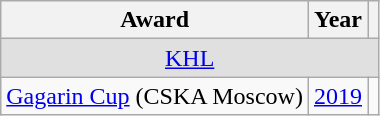<table class="wikitable">
<tr>
<th>Award</th>
<th>Year</th>
<th></th>
</tr>
<tr ALIGN="center" bgcolor="#e0e0e0">
<td colspan="3"><a href='#'>KHL</a></td>
</tr>
<tr>
<td><a href='#'>Gagarin Cup</a> (CSKA Moscow)</td>
<td><a href='#'>2019</a></td>
<td></td>
</tr>
</table>
